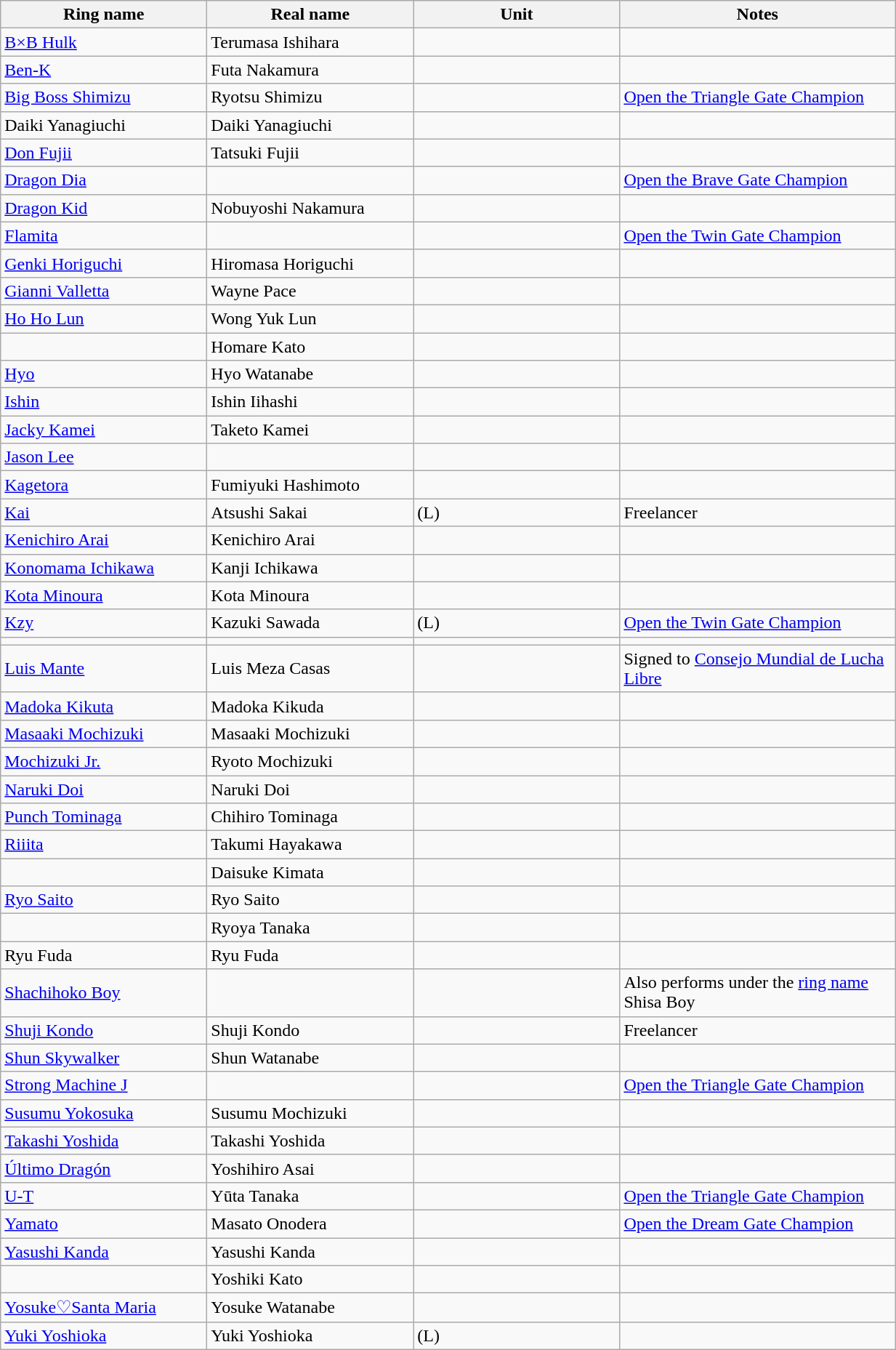<table class="wikitable sortable" style="width:65%;">
<tr>
<th width="15%">Ring name</th>
<th width="15%">Real name</th>
<th width="15%">Unit</th>
<th width="20%">Notes</th>
</tr>
<tr>
<td><a href='#'>B×B Hulk</a></td>
<td>Terumasa Ishihara</td>
<td></td>
<td></td>
</tr>
<tr>
<td><a href='#'>Ben-K</a></td>
<td>Futa Nakamura</td>
<td></td>
<td></td>
</tr>
<tr>
<td><a href='#'>Big Boss Shimizu</a></td>
<td>Ryotsu Shimizu</td>
<td></td>
<td><a href='#'>Open the Triangle Gate Champion</a></td>
</tr>
<tr>
<td>Daiki Yanagiuchi</td>
<td>Daiki Yanagiuchi</td>
<td></td>
<td></td>
</tr>
<tr>
<td><a href='#'>Don Fujii</a></td>
<td>Tatsuki Fujii</td>
<td></td>
<td></td>
</tr>
<tr>
<td><a href='#'>Dragon Dia</a></td>
<td><em></em></td>
<td></td>
<td><a href='#'>Open the Brave Gate Champion</a></td>
</tr>
<tr>
<td><a href='#'>Dragon Kid</a></td>
<td>Nobuyoshi Nakamura</td>
<td></td>
<td></td>
</tr>
<tr>
<td><a href='#'>Flamita</a></td>
<td><em></em></td>
<td></td>
<td><a href='#'>Open the Twin Gate Champion</a></td>
</tr>
<tr>
<td><a href='#'>Genki Horiguchi</a></td>
<td>Hiromasa Horiguchi</td>
<td></td>
<td></td>
</tr>
<tr>
<td><a href='#'>Gianni Valletta</a></td>
<td>Wayne Pace</td>
<td></td>
<td></td>
</tr>
<tr>
<td><a href='#'>Ho Ho Lun</a></td>
<td>Wong Yuk Lun</td>
<td></td>
<td></td>
</tr>
<tr>
<td></td>
<td>Homare Kato</td>
<td></td>
<td></td>
</tr>
<tr>
<td><a href='#'>Hyo</a></td>
<td>Hyo Watanabe</td>
<td></td>
<td></td>
</tr>
<tr>
<td><a href='#'>Ishin</a></td>
<td>Ishin Iihashi</td>
<td></td>
<td></td>
</tr>
<tr>
<td><a href='#'>Jacky Kamei</a></td>
<td>Taketo Kamei</td>
<td></td>
<td></td>
</tr>
<tr>
<td><a href='#'>Jason Lee</a></td>
<td><em></em></td>
<td></td>
<td></td>
</tr>
<tr>
<td><a href='#'>Kagetora</a></td>
<td>Fumiyuki Hashimoto</td>
<td></td>
<td></td>
</tr>
<tr>
<td><a href='#'>Kai</a></td>
<td>Atsushi Sakai</td>
<td> (L)</td>
<td>Freelancer</td>
</tr>
<tr>
<td><a href='#'>Kenichiro Arai</a></td>
<td>Kenichiro Arai</td>
<td></td>
<td></td>
</tr>
<tr>
<td><a href='#'>Konomama Ichikawa</a></td>
<td>Kanji Ichikawa</td>
<td></td>
<td></td>
</tr>
<tr>
<td><a href='#'>Kota Minoura</a></td>
<td>Kota Minoura</td>
<td></td>
<td></td>
</tr>
<tr>
<td><a href='#'>Kzy</a></td>
<td>Kazuki Sawada</td>
<td> (L)</td>
<td><a href='#'>Open the Twin Gate Champion</a></td>
</tr>
<tr>
<td></td>
<td><em></em></td>
<td></td>
<td></td>
</tr>
<tr>
<td><a href='#'>Luis Mante</a></td>
<td>Luis Meza Casas</td>
<td></td>
<td>Signed to <a href='#'>Consejo Mundial de Lucha Libre</a></td>
</tr>
<tr>
<td><a href='#'>Madoka Kikuta</a></td>
<td>Madoka Kikuda</td>
<td></td>
<td></td>
</tr>
<tr>
<td><a href='#'>Masaaki Mochizuki</a></td>
<td>Masaaki Mochizuki</td>
<td></td>
<td></td>
</tr>
<tr>
<td><a href='#'>Mochizuki Jr.</a></td>
<td>Ryoto Mochizuki</td>
<td></td>
</tr>
<tr>
<td><a href='#'>Naruki Doi</a></td>
<td>Naruki Doi</td>
<td></td>
<td></td>
</tr>
<tr>
<td><a href='#'>Punch Tominaga</a></td>
<td>Chihiro Tominaga</td>
<td></td>
<td></td>
</tr>
<tr>
<td><a href='#'>Riiita</a></td>
<td>Takumi Hayakawa</td>
<td></td>
<td></td>
</tr>
<tr>
<td></td>
<td>Daisuke Kimata</td>
<td></td>
<td></td>
</tr>
<tr>
<td><a href='#'>Ryo Saito</a></td>
<td>Ryo Saito</td>
<td></td>
<td></td>
</tr>
<tr>
<td></td>
<td>Ryoya Tanaka</td>
<td></td>
<td></td>
</tr>
<tr>
<td>Ryu Fuda</td>
<td>Ryu Fuda</td>
<td></td>
<td></td>
</tr>
<tr>
<td><a href='#'>Shachihoko Boy</a></td>
<td><em></em></td>
<td></td>
<td>Also performs under the <a href='#'>ring name</a> Shisa Boy</td>
</tr>
<tr>
<td><a href='#'>Shuji Kondo</a></td>
<td>Shuji Kondo</td>
<td></td>
<td>Freelancer</td>
</tr>
<tr>
<td><a href='#'>Shun Skywalker</a></td>
<td>Shun Watanabe</td>
<td></td>
<td></td>
</tr>
<tr>
<td><a href='#'>Strong Machine J</a></td>
<td><em></em></td>
<td></td>
<td><a href='#'>Open the Triangle Gate Champion</a></td>
</tr>
<tr>
<td><a href='#'>Susumu Yokosuka</a></td>
<td>Susumu Mochizuki</td>
<td></td>
<td></td>
</tr>
<tr>
<td><a href='#'>Takashi Yoshida</a></td>
<td>Takashi Yoshida</td>
<td></td>
<td></td>
</tr>
<tr>
<td><a href='#'>Último Dragón</a></td>
<td>Yoshihiro Asai</td>
<td></td>
<td></td>
</tr>
<tr>
<td><a href='#'>U-T</a></td>
<td>Yūta Tanaka</td>
<td></td>
<td><a href='#'>Open the Triangle Gate Champion</a></td>
</tr>
<tr>
<td><a href='#'>Yamato</a></td>
<td>Masato Onodera</td>
<td></td>
<td><a href='#'>Open the Dream Gate Champion</a></td>
</tr>
<tr>
<td><a href='#'>Yasushi Kanda</a></td>
<td>Yasushi Kanda</td>
<td></td>
<td></td>
</tr>
<tr>
<td></td>
<td>Yoshiki Kato</td>
<td></td>
<td></td>
</tr>
<tr>
<td><a href='#'>Yosuke♡Santa Maria</a></td>
<td>Yosuke Watanabe</td>
<td></td>
<td></td>
</tr>
<tr>
<td><a href='#'>Yuki Yoshioka</a></td>
<td>Yuki Yoshioka</td>
<td> (L)</td>
<td></td>
</tr>
</table>
